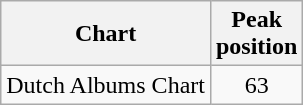<table class="wikitable">
<tr>
<th>Chart</th>
<th>Peak<br>position</th>
</tr>
<tr>
<td>Dutch Albums Chart</td>
<td align="center">63</td>
</tr>
</table>
